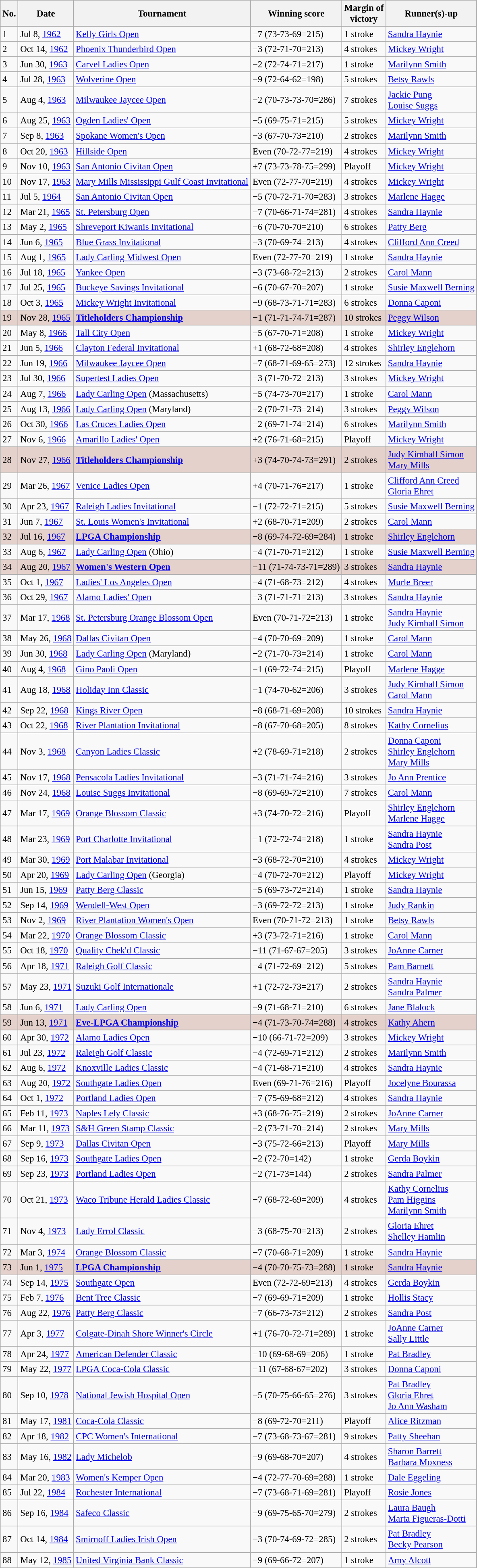<table class="wikitable" style="font-size:95%;">
<tr>
<th>No.</th>
<th>Date</th>
<th>Tournament</th>
<th>Winning score</th>
<th>Margin of<br>victory</th>
<th>Runner(s)-up</th>
</tr>
<tr>
<td>1</td>
<td>Jul 8, <a href='#'>1962</a></td>
<td><a href='#'>Kelly Girls Open</a></td>
<td>−7 (73-73-69=215)</td>
<td>1 stroke</td>
<td> <a href='#'>Sandra Haynie</a></td>
</tr>
<tr>
<td>2</td>
<td>Oct 14, <a href='#'>1962</a></td>
<td><a href='#'>Phoenix Thunderbird Open</a></td>
<td>−3 (72-71-70=213)</td>
<td>4 strokes</td>
<td> <a href='#'>Mickey Wright</a></td>
</tr>
<tr>
<td>3</td>
<td>Jun 30, <a href='#'>1963</a></td>
<td><a href='#'>Carvel Ladies Open</a></td>
<td>−2 (72-74-71=217)</td>
<td>1 stroke</td>
<td> <a href='#'>Marilynn Smith</a></td>
</tr>
<tr>
<td>4</td>
<td>Jul 28, <a href='#'>1963</a></td>
<td><a href='#'>Wolverine Open</a></td>
<td>−9 (72-64-62=198)</td>
<td>5 strokes</td>
<td> <a href='#'>Betsy Rawls</a></td>
</tr>
<tr>
<td>5</td>
<td>Aug 4, <a href='#'>1963</a></td>
<td><a href='#'>Milwaukee Jaycee Open</a></td>
<td>−2 (70-73-73-70=286)</td>
<td>7 strokes</td>
<td> <a href='#'>Jackie Pung</a><br>  <a href='#'>Louise Suggs</a></td>
</tr>
<tr>
<td>6</td>
<td>Aug 25, <a href='#'>1963</a></td>
<td><a href='#'>Ogden Ladies' Open</a></td>
<td>−5 (69-75-71=215)</td>
<td>5 strokes</td>
<td> <a href='#'>Mickey Wright</a></td>
</tr>
<tr>
<td>7</td>
<td>Sep 8, <a href='#'>1963</a></td>
<td><a href='#'>Spokane Women's Open</a></td>
<td>−3 (67-70-73=210)</td>
<td>2 strokes</td>
<td> <a href='#'>Marilynn Smith</a></td>
</tr>
<tr>
<td>8</td>
<td>Oct 20, <a href='#'>1963</a></td>
<td><a href='#'>Hillside Open</a></td>
<td>Even (70-72-77=219)</td>
<td>4 strokes</td>
<td> <a href='#'>Mickey Wright</a></td>
</tr>
<tr>
<td>9</td>
<td>Nov 10, <a href='#'>1963</a></td>
<td><a href='#'>San Antonio Civitan Open</a></td>
<td>+7 (73-73-78-75=299)</td>
<td>Playoff</td>
<td> <a href='#'>Mickey Wright</a></td>
</tr>
<tr>
<td>10</td>
<td>Nov 17, <a href='#'>1963</a></td>
<td><a href='#'>Mary Mills Mississippi Gulf Coast Invitational</a></td>
<td>Even (72-77-70=219)</td>
<td>4 strokes</td>
<td> <a href='#'>Mickey Wright</a></td>
</tr>
<tr>
<td>11</td>
<td>Jul 5, <a href='#'>1964</a></td>
<td><a href='#'>San Antonio Civitan Open</a></td>
<td>−5 (70-72-71-70=283)</td>
<td>3 strokes</td>
<td> <a href='#'>Marlene Hagge</a></td>
</tr>
<tr>
<td>12</td>
<td>Mar 21, <a href='#'>1965</a></td>
<td><a href='#'>St. Petersburg Open</a></td>
<td>−7 (70-66-71-74=281)</td>
<td>4 strokes</td>
<td> <a href='#'>Sandra Haynie</a></td>
</tr>
<tr>
<td>13</td>
<td>May 2, <a href='#'>1965</a></td>
<td><a href='#'>Shreveport Kiwanis Invitational</a></td>
<td>−6 (70-70-70=210)</td>
<td>6 strokes</td>
<td> <a href='#'>Patty Berg</a></td>
</tr>
<tr>
<td>14</td>
<td>Jun 6, <a href='#'>1965</a></td>
<td><a href='#'>Blue Grass Invitational</a></td>
<td>−3 (70-69-74=213)</td>
<td>4 strokes</td>
<td> <a href='#'>Clifford Ann Creed</a></td>
</tr>
<tr>
<td>15</td>
<td>Aug 1, <a href='#'>1965</a></td>
<td><a href='#'>Lady Carling Midwest Open</a></td>
<td>Even (72-77-70=219)</td>
<td>1 stroke</td>
<td> <a href='#'>Sandra Haynie</a></td>
</tr>
<tr>
<td>16</td>
<td>Jul 18, <a href='#'>1965</a></td>
<td><a href='#'>Yankee Open</a></td>
<td>−3 (73-68-72=213)</td>
<td>2 strokes</td>
<td> <a href='#'>Carol Mann</a></td>
</tr>
<tr>
<td>17</td>
<td>Jul 25, <a href='#'>1965</a></td>
<td><a href='#'>Buckeye Savings Invitational</a></td>
<td>−6 (70-67-70=207)</td>
<td>1 stroke</td>
<td> <a href='#'>Susie Maxwell Berning</a></td>
</tr>
<tr>
<td>18</td>
<td>Oct 3, <a href='#'>1965</a></td>
<td><a href='#'>Mickey Wright Invitational</a></td>
<td>−9 (68-73-71-71=283)</td>
<td>6 strokes</td>
<td> <a href='#'>Donna Caponi</a></td>
</tr>
<tr style="background:#e5d1cb;">
<td>19</td>
<td>Nov 28, <a href='#'>1965</a></td>
<td><strong><a href='#'>Titleholders Championship</a></strong></td>
<td>−1 (71-71-74-71=287)</td>
<td>10 strokes</td>
<td> <a href='#'>Peggy Wilson</a></td>
</tr>
<tr>
<td>20</td>
<td>May 8, <a href='#'>1966</a></td>
<td><a href='#'>Tall City Open</a></td>
<td>−5 (67-70-71=208)</td>
<td>1 stroke</td>
<td> <a href='#'>Mickey Wright</a></td>
</tr>
<tr>
<td>21</td>
<td>Jun 5, <a href='#'>1966</a></td>
<td><a href='#'>Clayton Federal Invitational</a></td>
<td>+1 (68-72-68=208)</td>
<td>4 strokes</td>
<td> <a href='#'>Shirley Englehorn</a></td>
</tr>
<tr>
<td>22</td>
<td>Jun 19, <a href='#'>1966</a></td>
<td><a href='#'>Milwaukee Jaycee Open</a></td>
<td>−7 (68-71-69-65=273)</td>
<td>12 strokes</td>
<td> <a href='#'>Sandra Haynie</a></td>
</tr>
<tr>
<td>23</td>
<td>Jul 30, <a href='#'>1966</a></td>
<td><a href='#'>Supertest Ladies Open</a></td>
<td>−3 (71-70-72=213)</td>
<td>3 strokes</td>
<td> <a href='#'>Mickey Wright</a></td>
</tr>
<tr>
<td>24</td>
<td>Aug 7, <a href='#'>1966</a></td>
<td><a href='#'>Lady Carling Open</a> (Massachusetts)</td>
<td>−5 (74-73-70=217)</td>
<td>1 stroke</td>
<td> <a href='#'>Carol Mann</a></td>
</tr>
<tr>
<td>25</td>
<td>Aug 13, <a href='#'>1966</a></td>
<td><a href='#'>Lady Carling Open</a> (Maryland)</td>
<td>−2 (70-71-73=214)</td>
<td>3 strokes</td>
<td> <a href='#'>Peggy Wilson</a></td>
</tr>
<tr>
<td>26</td>
<td>Oct 30, <a href='#'>1966</a></td>
<td><a href='#'>Las Cruces Ladies Open</a></td>
<td>−2 (69-71-74=214)</td>
<td>6 strokes</td>
<td> <a href='#'>Marilynn Smith</a></td>
</tr>
<tr>
<td>27</td>
<td>Nov 6, <a href='#'>1966</a></td>
<td><a href='#'>Amarillo Ladies' Open</a></td>
<td>+2 (76-71-68=215)</td>
<td>Playoff</td>
<td> <a href='#'>Mickey Wright</a></td>
</tr>
<tr style="background:#e5d1cb;">
<td>28</td>
<td>Nov 27, <a href='#'>1966</a></td>
<td><strong><a href='#'>Titleholders Championship</a></strong></td>
<td>+3 (74-70-74-73=291)</td>
<td>2 strokes</td>
<td> <a href='#'>Judy Kimball Simon</a><br> <a href='#'>Mary Mills</a></td>
</tr>
<tr>
<td>29</td>
<td>Mar 26, <a href='#'>1967</a></td>
<td><a href='#'>Venice Ladies Open</a></td>
<td>+4 (70-71-76=217)</td>
<td>1 stroke</td>
<td> <a href='#'>Clifford Ann Creed</a><br> <a href='#'>Gloria Ehret</a></td>
</tr>
<tr>
<td>30</td>
<td>Apr 23, <a href='#'>1967</a></td>
<td><a href='#'>Raleigh Ladies Invitational</a></td>
<td>−1 (72-72-71=215)</td>
<td>5 strokes</td>
<td> <a href='#'>Susie Maxwell Berning</a></td>
</tr>
<tr>
<td>31</td>
<td>Jun 7, <a href='#'>1967</a></td>
<td><a href='#'>St. Louis Women's Invitational</a></td>
<td>+2 (68-70-71=209)</td>
<td>2 strokes</td>
<td> <a href='#'>Carol Mann</a></td>
</tr>
<tr style="background:#e5d1cb;">
<td>32</td>
<td>Jul 16, <a href='#'>1967</a></td>
<td><strong><a href='#'>LPGA Championship</a></strong></td>
<td>−8 (69-74-72-69=284)</td>
<td>1 stroke</td>
<td> <a href='#'>Shirley Englehorn</a></td>
</tr>
<tr>
<td>33</td>
<td>Aug 6, <a href='#'>1967</a></td>
<td><a href='#'>Lady Carling Open</a> (Ohio)</td>
<td>−4 (71-70-71=212)</td>
<td>1 stroke</td>
<td> <a href='#'>Susie Maxwell Berning</a></td>
</tr>
<tr style="background:#e5d1cb;">
<td>34</td>
<td>Aug 20, <a href='#'>1967</a></td>
<td><strong><a href='#'>Women's Western Open</a></strong></td>
<td>−11 (71-74-73-71=289)</td>
<td>3 strokes</td>
<td> <a href='#'>Sandra Haynie</a></td>
</tr>
<tr>
<td>35</td>
<td>Oct 1, <a href='#'>1967</a></td>
<td><a href='#'>Ladies' Los Angeles Open</a></td>
<td>−4 (71-68-73=212)</td>
<td>4 strokes</td>
<td> <a href='#'>Murle Breer</a></td>
</tr>
<tr>
<td>36</td>
<td>Oct 29, <a href='#'>1967</a></td>
<td><a href='#'>Alamo Ladies' Open</a></td>
<td>−3 (71-71-71=213)</td>
<td>3 strokes</td>
<td> <a href='#'>Sandra Haynie</a></td>
</tr>
<tr>
<td>37</td>
<td>Mar 17, <a href='#'>1968</a></td>
<td><a href='#'>St. Petersburg Orange Blossom Open</a></td>
<td>Even (70-71-72=213)</td>
<td>1 stroke</td>
<td> <a href='#'>Sandra Haynie</a><br> <a href='#'>Judy Kimball Simon</a></td>
</tr>
<tr>
<td>38</td>
<td>May 26, <a href='#'>1968</a></td>
<td><a href='#'>Dallas Civitan Open</a></td>
<td>−4 (70-70-69=209)</td>
<td>1 stroke</td>
<td> <a href='#'>Carol Mann</a></td>
</tr>
<tr>
<td>39</td>
<td>Jun 30, <a href='#'>1968</a></td>
<td><a href='#'>Lady Carling Open</a> (Maryland)</td>
<td>−2 (71-70-73=214)</td>
<td>1 stroke</td>
<td> <a href='#'>Carol Mann</a></td>
</tr>
<tr>
<td>40</td>
<td>Aug 4, <a href='#'>1968</a></td>
<td><a href='#'>Gino Paoli Open</a></td>
<td>−1 (69-72-74=215)</td>
<td>Playoff</td>
<td> <a href='#'>Marlene Hagge</a></td>
</tr>
<tr>
<td>41</td>
<td>Aug 18, <a href='#'>1968</a></td>
<td><a href='#'>Holiday Inn Classic</a></td>
<td>−1 (74-70-62=206)</td>
<td>3 strokes</td>
<td> <a href='#'>Judy Kimball Simon</a><br> <a href='#'>Carol Mann</a></td>
</tr>
<tr>
<td>42</td>
<td>Sep 22, <a href='#'>1968</a></td>
<td><a href='#'>Kings River Open</a></td>
<td>−8 (68-71-69=208)</td>
<td>10 strokes</td>
<td> <a href='#'>Sandra Haynie</a></td>
</tr>
<tr>
<td>43</td>
<td>Oct 22, <a href='#'>1968</a></td>
<td><a href='#'>River Plantation Invitational</a></td>
<td>−8 (67-70-68=205)</td>
<td>8 strokes</td>
<td> <a href='#'>Kathy Cornelius</a></td>
</tr>
<tr>
<td>44</td>
<td>Nov 3, <a href='#'>1968</a></td>
<td><a href='#'>Canyon Ladies Classic</a></td>
<td>+2 (78-69-71=218)</td>
<td>2 strokes</td>
<td> <a href='#'>Donna Caponi</a><br> <a href='#'>Shirley Englehorn</a><br> <a href='#'>Mary Mills</a></td>
</tr>
<tr>
<td>45</td>
<td>Nov 17, <a href='#'>1968</a></td>
<td><a href='#'>Pensacola Ladies Invitational</a></td>
<td>−3 (71-71-74=216)</td>
<td>3 strokes</td>
<td> <a href='#'>Jo Ann Prentice</a></td>
</tr>
<tr>
<td>46</td>
<td>Nov 24, <a href='#'>1968</a></td>
<td><a href='#'>Louise Suggs Invitational</a></td>
<td>−8 (69-69-72=210)</td>
<td>7 strokes</td>
<td> <a href='#'>Carol Mann</a></td>
</tr>
<tr>
<td>47</td>
<td>Mar 17, <a href='#'>1969</a></td>
<td><a href='#'>Orange Blossom Classic</a></td>
<td>+3 (74-70-72=216)</td>
<td>Playoff</td>
<td> <a href='#'>Shirley Englehorn</a><br> <a href='#'>Marlene Hagge</a></td>
</tr>
<tr>
<td>48</td>
<td>Mar 23, <a href='#'>1969</a></td>
<td><a href='#'>Port Charlotte Invitational</a></td>
<td>−1 (72-72-74=218)</td>
<td>1 stroke</td>
<td> <a href='#'>Sandra Haynie</a><br> <a href='#'>Sandra Post</a></td>
</tr>
<tr>
<td>49</td>
<td>Mar 30, <a href='#'>1969</a></td>
<td><a href='#'>Port Malabar Invitational</a></td>
<td>−3 (68-72-70=210)</td>
<td>4 strokes</td>
<td> <a href='#'>Mickey Wright</a></td>
</tr>
<tr>
<td>50</td>
<td>Apr 20, <a href='#'>1969</a></td>
<td><a href='#'>Lady Carling Open</a> (Georgia)</td>
<td>−4 (70-72-70=212)</td>
<td>Playoff</td>
<td> <a href='#'>Mickey Wright</a></td>
</tr>
<tr>
<td>51</td>
<td>Jun 15, <a href='#'>1969</a></td>
<td><a href='#'>Patty Berg Classic</a></td>
<td>−5 (69-73-72=214)</td>
<td>1 stroke</td>
<td> <a href='#'>Sandra Haynie</a></td>
</tr>
<tr>
<td>52</td>
<td>Sep 14, <a href='#'>1969</a></td>
<td><a href='#'>Wendell-West Open</a></td>
<td>−3 (69-72-72=213)</td>
<td>1 stroke</td>
<td> <a href='#'>Judy Rankin</a></td>
</tr>
<tr>
<td>53</td>
<td>Nov 2, <a href='#'>1969</a></td>
<td><a href='#'>River Plantation Women's Open</a></td>
<td>Even (70-71-72=213)</td>
<td>1 stroke</td>
<td> <a href='#'>Betsy Rawls</a></td>
</tr>
<tr>
<td>54</td>
<td>Mar 22, <a href='#'>1970</a></td>
<td><a href='#'>Orange Blossom Classic</a></td>
<td>+3 (73-72-71=216)</td>
<td>1 stroke</td>
<td> <a href='#'>Carol Mann</a></td>
</tr>
<tr>
<td>55</td>
<td>Oct 18, <a href='#'>1970</a></td>
<td><a href='#'>Quality Chek'd Classic</a></td>
<td>−11 (71-67-67=205)</td>
<td>3 strokes</td>
<td> <a href='#'>JoAnne Carner</a></td>
</tr>
<tr>
<td>56</td>
<td>Apr 18, <a href='#'>1971</a></td>
<td><a href='#'>Raleigh Golf Classic</a></td>
<td>−4 (71-72-69=212)</td>
<td>5 strokes</td>
<td> <a href='#'>Pam Barnett</a></td>
</tr>
<tr>
<td>57</td>
<td>May 23, <a href='#'>1971</a></td>
<td><a href='#'>Suzuki Golf Internationale</a></td>
<td>+1 (72-72-73=217)</td>
<td>2 strokes</td>
<td> <a href='#'>Sandra Haynie</a><br> <a href='#'>Sandra Palmer</a></td>
</tr>
<tr>
<td>58</td>
<td>Jun 6, <a href='#'>1971</a></td>
<td><a href='#'>Lady Carling Open</a></td>
<td>−9 (71-68-71=210)</td>
<td>6 strokes</td>
<td> <a href='#'>Jane Blalock</a></td>
</tr>
<tr style="background:#e5d1cb;">
<td>59</td>
<td>Jun 13, <a href='#'>1971</a></td>
<td><strong><a href='#'>Eve-LPGA Championship</a></strong></td>
<td>−4 (71-73-70-74=288)</td>
<td>4 strokes</td>
<td> <a href='#'>Kathy Ahern</a></td>
</tr>
<tr>
<td>60</td>
<td>Apr 30, <a href='#'>1972</a></td>
<td><a href='#'>Alamo Ladies Open</a></td>
<td>−10 (66-71-72=209)</td>
<td>3 strokes</td>
<td> <a href='#'>Mickey Wright</a></td>
</tr>
<tr>
<td>61</td>
<td>Jul 23, <a href='#'>1972</a></td>
<td><a href='#'>Raleigh Golf Classic</a></td>
<td>−4 (72-69-71=212)</td>
<td>2 strokes</td>
<td> <a href='#'>Marilynn Smith</a></td>
</tr>
<tr>
<td>62</td>
<td>Aug 6, <a href='#'>1972</a></td>
<td><a href='#'>Knoxville Ladies Classic</a></td>
<td>−4 (71-68-71=210)</td>
<td>4 strokes</td>
<td> <a href='#'>Sandra Haynie</a></td>
</tr>
<tr>
<td>63</td>
<td>Aug 20, <a href='#'>1972</a></td>
<td><a href='#'>Southgate Ladies Open</a></td>
<td>Even (69-71-76=216)</td>
<td>Playoff</td>
<td> <a href='#'>Jocelyne Bourassa</a></td>
</tr>
<tr>
<td>64</td>
<td>Oct 1, <a href='#'>1972</a></td>
<td><a href='#'>Portland Ladies Open</a></td>
<td>−7 (75-69-68=212)</td>
<td>4 strokes</td>
<td> <a href='#'>Sandra Haynie</a></td>
</tr>
<tr>
<td>65</td>
<td>Feb 11, <a href='#'>1973</a></td>
<td><a href='#'>Naples Lely Classic</a></td>
<td>+3 (68-76-75=219)</td>
<td>2 strokes</td>
<td> <a href='#'>JoAnne Carner</a></td>
</tr>
<tr>
<td>66</td>
<td>Mar 11, <a href='#'>1973</a></td>
<td><a href='#'>S&H Green Stamp Classic</a></td>
<td>−2 (73-71-70=214)</td>
<td>2 strokes</td>
<td> <a href='#'>Mary Mills</a></td>
</tr>
<tr>
<td>67</td>
<td>Sep 9, <a href='#'>1973</a></td>
<td><a href='#'>Dallas Civitan Open</a></td>
<td>−3 (75-72-66=213)</td>
<td>Playoff</td>
<td> <a href='#'>Mary Mills</a></td>
</tr>
<tr>
<td>68</td>
<td>Sep 16, <a href='#'>1973</a></td>
<td><a href='#'>Southgate Ladies Open</a></td>
<td>−2 (72-70=142)</td>
<td>1 stroke</td>
<td> <a href='#'>Gerda Boykin</a></td>
</tr>
<tr>
<td>69</td>
<td>Sep 23, <a href='#'>1973</a></td>
<td><a href='#'>Portland Ladies Open</a></td>
<td>−2 (71-73=144)</td>
<td>2 strokes</td>
<td> <a href='#'>Sandra Palmer</a></td>
</tr>
<tr>
<td>70</td>
<td>Oct 21, <a href='#'>1973</a></td>
<td><a href='#'>Waco Tribune Herald Ladies Classic</a></td>
<td>−7 (68-72-69=209)</td>
<td>4 strokes</td>
<td> <a href='#'>Kathy Cornelius</a><br> <a href='#'>Pam Higgins</a><br> <a href='#'>Marilynn Smith</a></td>
</tr>
<tr>
<td>71</td>
<td>Nov 4, <a href='#'>1973</a></td>
<td><a href='#'>Lady Errol Classic</a></td>
<td>−3 (68-75-70=213)</td>
<td>2 strokes</td>
<td> <a href='#'>Gloria Ehret</a><br> <a href='#'>Shelley Hamlin</a></td>
</tr>
<tr>
<td>72</td>
<td>Mar 3, <a href='#'>1974</a></td>
<td><a href='#'>Orange Blossom Classic</a></td>
<td>−7 (70-68-71=209)</td>
<td>1 stroke</td>
<td> <a href='#'>Sandra Haynie</a></td>
</tr>
<tr style="background:#e5d1cb;">
<td>73</td>
<td>Jun 1, <a href='#'>1975</a></td>
<td><strong><a href='#'>LPGA Championship</a></strong></td>
<td>−4 (70-70-75-73=288)</td>
<td>1 stroke</td>
<td> <a href='#'>Sandra Haynie</a></td>
</tr>
<tr>
<td>74</td>
<td>Sep 14, <a href='#'>1975</a></td>
<td><a href='#'>Southgate Open</a></td>
<td>Even (72-72-69=213)</td>
<td>4 strokes</td>
<td> <a href='#'>Gerda Boykin</a></td>
</tr>
<tr>
<td>75</td>
<td>Feb 7, <a href='#'>1976</a></td>
<td><a href='#'>Bent Tree Classic</a></td>
<td>−7 (69-69-71=209)</td>
<td>1 stroke</td>
<td> <a href='#'>Hollis Stacy</a></td>
</tr>
<tr>
<td>76</td>
<td>Aug 22, <a href='#'>1976</a></td>
<td><a href='#'>Patty Berg Classic</a></td>
<td>−7 (66-73-73=212)</td>
<td>2 strokes</td>
<td> <a href='#'>Sandra Post</a></td>
</tr>
<tr>
<td>77</td>
<td>Apr 3, <a href='#'>1977</a></td>
<td><a href='#'>Colgate-Dinah Shore Winner's Circle</a></td>
<td>+1 (76-70-72-71=289)</td>
<td>1 stroke</td>
<td> <a href='#'>JoAnne Carner</a><br> <a href='#'>Sally Little</a></td>
</tr>
<tr>
<td>78</td>
<td>Apr 24, <a href='#'>1977</a></td>
<td><a href='#'>American Defender Classic</a></td>
<td>−10 (69-68-69=206)</td>
<td>1 stroke</td>
<td> <a href='#'>Pat Bradley</a></td>
</tr>
<tr>
<td>79</td>
<td>May 22, <a href='#'>1977</a></td>
<td><a href='#'>LPGA Coca-Cola Classic</a></td>
<td>−11 (67-68-67=202)</td>
<td>3 strokes</td>
<td> <a href='#'>Donna Caponi</a></td>
</tr>
<tr>
<td>80</td>
<td>Sep 10, <a href='#'>1978</a></td>
<td><a href='#'>National Jewish Hospital Open</a></td>
<td>−5 (70-75-66-65=276)</td>
<td>3 strokes</td>
<td> <a href='#'>Pat Bradley</a><br> <a href='#'>Gloria Ehret</a><br> <a href='#'>Jo Ann Washam</a></td>
</tr>
<tr>
<td>81</td>
<td>May 17, <a href='#'>1981</a></td>
<td><a href='#'>Coca-Cola Classic</a></td>
<td>−8 (69-72-70=211)</td>
<td>Playoff</td>
<td> <a href='#'>Alice Ritzman</a></td>
</tr>
<tr>
<td>82</td>
<td>Apr 18, <a href='#'>1982</a></td>
<td><a href='#'>CPC Women's International</a></td>
<td>−7 (73-68-73-67=281)</td>
<td>9 strokes</td>
<td> <a href='#'>Patty Sheehan</a></td>
</tr>
<tr>
<td>83</td>
<td>May 16, <a href='#'>1982</a></td>
<td><a href='#'>Lady Michelob</a></td>
<td>−9 (69-68-70=207)</td>
<td>4 strokes</td>
<td> <a href='#'>Sharon Barrett</a><br> <a href='#'>Barbara Moxness</a></td>
</tr>
<tr>
<td>84</td>
<td>Mar 20, <a href='#'>1983</a></td>
<td><a href='#'>Women's Kemper Open</a></td>
<td>−4 (72-77-70-69=288)</td>
<td>1 stroke</td>
<td> <a href='#'>Dale Eggeling</a></td>
</tr>
<tr>
<td>85</td>
<td>Jul 22, <a href='#'>1984</a></td>
<td><a href='#'>Rochester International</a></td>
<td>−7 (73-68-71-69=281)</td>
<td>Playoff</td>
<td> <a href='#'>Rosie Jones</a></td>
</tr>
<tr>
<td>86</td>
<td>Sep 16, <a href='#'>1984</a></td>
<td><a href='#'>Safeco Classic</a></td>
<td>−9 (69-75-65-70=279)</td>
<td>2 strokes</td>
<td> <a href='#'>Laura Baugh</a><br> <a href='#'>Marta Figueras-Dotti</a></td>
</tr>
<tr>
<td>87</td>
<td>Oct 14, <a href='#'>1984</a></td>
<td><a href='#'>Smirnoff Ladies Irish Open</a></td>
<td>−3 (70-74-69-72=285)</td>
<td>2 strokes</td>
<td> <a href='#'>Pat Bradley</a><br> <a href='#'>Becky Pearson</a></td>
</tr>
<tr>
<td>88</td>
<td>May 12, <a href='#'>1985</a></td>
<td><a href='#'>United Virginia Bank Classic</a></td>
<td>−9 (69-66-72=207)</td>
<td>1 stroke</td>
<td> <a href='#'>Amy Alcott</a></td>
</tr>
</table>
